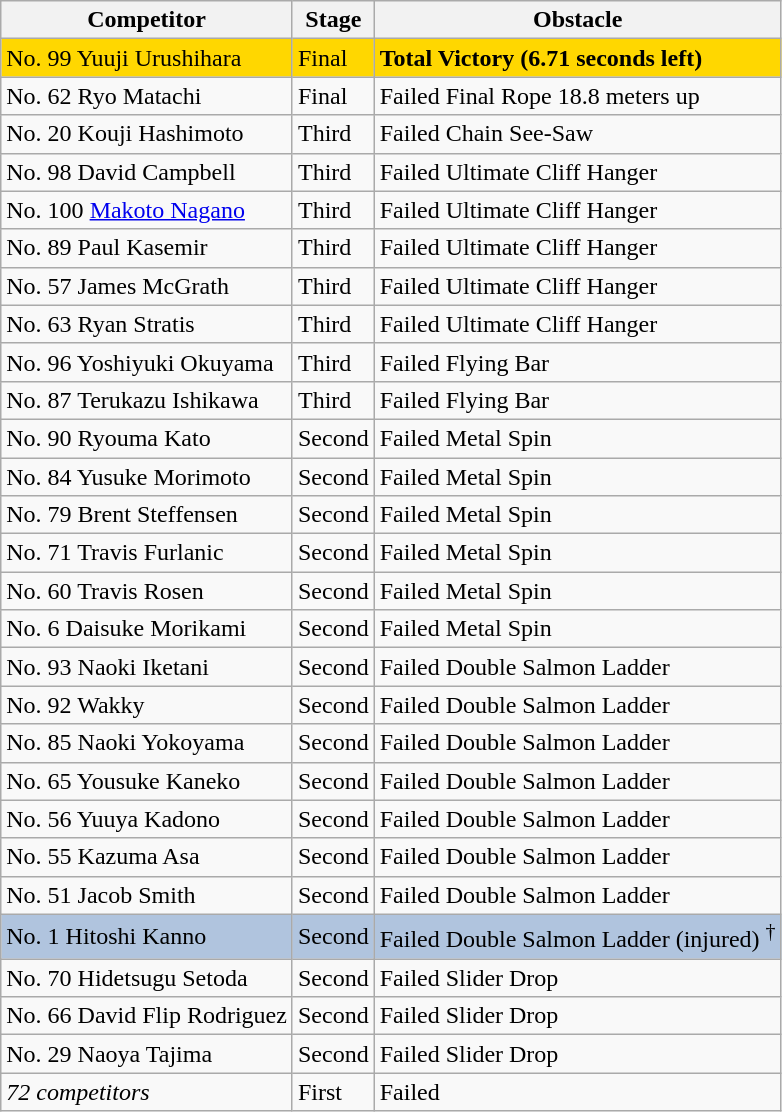<table class="wikitable">
<tr>
<th>Competitor</th>
<th>Stage</th>
<th>Obstacle</th>
</tr>
<tr bgcolor="gold">
<td>No. 99 Yuuji Urushihara</td>
<td>Final</td>
<td><strong>Total Victory (6.71 seconds left)</strong></td>
</tr>
<tr>
<td>No. 62 Ryo Matachi</td>
<td>Final</td>
<td>Failed Final Rope 18.8 meters up</td>
</tr>
<tr>
<td>No. 20 Kouji Hashimoto</td>
<td>Third</td>
<td>Failed Chain See-Saw</td>
</tr>
<tr>
<td>No. 98 David Campbell</td>
<td>Third</td>
<td>Failed Ultimate Cliff Hanger</td>
</tr>
<tr>
<td>No. 100 <a href='#'>Makoto Nagano</a></td>
<td>Third</td>
<td>Failed Ultimate Cliff Hanger</td>
</tr>
<tr>
<td>No. 89 Paul Kasemir</td>
<td>Third</td>
<td>Failed Ultimate Cliff Hanger</td>
</tr>
<tr>
<td>No. 57 James McGrath</td>
<td>Third</td>
<td>Failed Ultimate Cliff Hanger</td>
</tr>
<tr>
<td>No. 63 Ryan Stratis</td>
<td>Third</td>
<td>Failed Ultimate Cliff Hanger</td>
</tr>
<tr>
<td>No. 96 Yoshiyuki Okuyama</td>
<td>Third</td>
<td>Failed Flying Bar</td>
</tr>
<tr>
<td>No. 87 Terukazu Ishikawa</td>
<td>Third</td>
<td>Failed Flying Bar</td>
</tr>
<tr>
<td>No. 90 Ryouma Kato</td>
<td>Second</td>
<td>Failed Metal Spin</td>
</tr>
<tr>
<td>No. 84 Yusuke Morimoto</td>
<td>Second</td>
<td>Failed Metal Spin</td>
</tr>
<tr>
<td>No. 79 Brent Steffensen</td>
<td>Second</td>
<td>Failed Metal Spin</td>
</tr>
<tr>
<td>No. 71 Travis Furlanic</td>
<td>Second</td>
<td>Failed Metal Spin</td>
</tr>
<tr>
<td>No. 60 Travis Rosen</td>
<td>Second</td>
<td>Failed Metal Spin</td>
</tr>
<tr>
<td>No. 6 Daisuke Morikami</td>
<td>Second</td>
<td>Failed Metal Spin</td>
</tr>
<tr>
<td>No. 93 Naoki Iketani</td>
<td>Second</td>
<td>Failed Double Salmon Ladder</td>
</tr>
<tr>
<td>No. 92 Wakky</td>
<td>Second</td>
<td>Failed Double Salmon Ladder</td>
</tr>
<tr>
<td>No. 85 Naoki Yokoyama</td>
<td>Second</td>
<td>Failed Double Salmon Ladder</td>
</tr>
<tr>
<td>No. 65 Yousuke Kaneko</td>
<td>Second</td>
<td>Failed Double Salmon Ladder</td>
</tr>
<tr>
<td>No. 56 Yuuya Kadono</td>
<td>Second</td>
<td>Failed Double Salmon Ladder</td>
</tr>
<tr>
<td>No. 55 Kazuma Asa</td>
<td>Second</td>
<td>Failed Double Salmon Ladder</td>
</tr>
<tr>
<td>No. 51 Jacob Smith</td>
<td>Second</td>
<td>Failed Double Salmon Ladder</td>
</tr>
<tr bgcolor="lightsteelblue">
<td>No. 1 Hitoshi Kanno</td>
<td>Second</td>
<td>Failed Double Salmon Ladder (injured) <sup>†</sup></td>
</tr>
<tr>
<td>No. 70 Hidetsugu Setoda</td>
<td>Second</td>
<td>Failed Slider Drop</td>
</tr>
<tr>
<td>No. 66 David Flip Rodriguez</td>
<td>Second</td>
<td>Failed Slider Drop</td>
</tr>
<tr>
<td>No. 29 Naoya Tajima</td>
<td>Second</td>
<td>Failed Slider Drop</td>
</tr>
<tr>
<td><em>72 competitors</em></td>
<td>First</td>
<td>Failed</td>
</tr>
</table>
